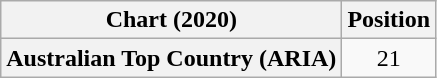<table class="wikitable plainrowheaders" style="text-align:center">
<tr>
<th scope="col">Chart (2020)</th>
<th scope="col">Position</th>
</tr>
<tr>
<th scope="row">Australian Top Country (ARIA)</th>
<td>21</td>
</tr>
</table>
